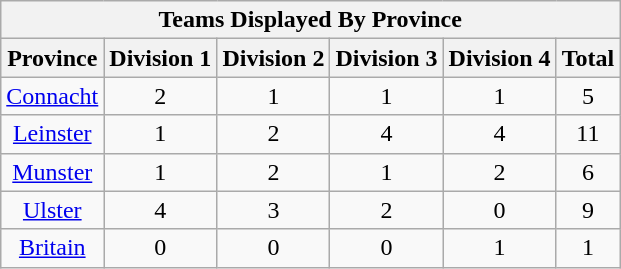<table class="wikitable" style="text-align:center">
<tr>
<th colspan=6>Teams Displayed By Province</th>
</tr>
<tr>
<th>Province</th>
<th>Division 1</th>
<th>Division 2</th>
<th>Division 3</th>
<th>Division 4</th>
<th>Total</th>
</tr>
<tr>
<td><a href='#'>Connacht</a></td>
<td>2</td>
<td>1</td>
<td>1</td>
<td>1</td>
<td>5</td>
</tr>
<tr>
<td><a href='#'>Leinster</a></td>
<td>1</td>
<td>2</td>
<td>4</td>
<td>4</td>
<td>11</td>
</tr>
<tr>
<td><a href='#'>Munster</a></td>
<td>1</td>
<td>2</td>
<td>1</td>
<td>2</td>
<td>6</td>
</tr>
<tr>
<td><a href='#'>Ulster</a></td>
<td>4</td>
<td>3</td>
<td>2</td>
<td>0</td>
<td>9</td>
</tr>
<tr>
<td><a href='#'>Britain</a></td>
<td>0</td>
<td>0</td>
<td>0</td>
<td>1</td>
<td>1</td>
</tr>
</table>
